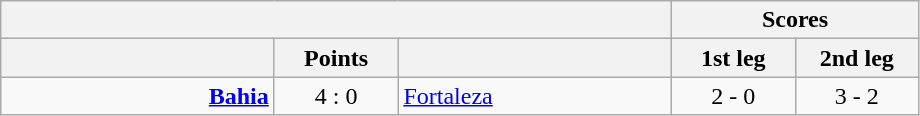<table class="wikitable" style="text-align:center;">
<tr>
<th colspan=3></th>
<th colspan=3>Scores</th>
</tr>
<tr>
<th width="175"></th>
<th width="75">Points</th>
<th width="175"></th>
<th width="75">1st leg</th>
<th width="75">2nd leg</th>
</tr>
<tr>
<td align=right><strong><a href='#'>Bahia</a></strong></td>
<td>4 : 0</td>
<td align=left><a href='#'>Fortaleza</a></td>
<td>2 - 0</td>
<td>3 - 2</td>
</tr>
</table>
